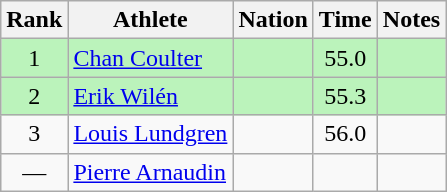<table class="wikitable sortable" style="text-align:center">
<tr>
<th>Rank</th>
<th>Athlete</th>
<th>Nation</th>
<th>Time</th>
<th>Notes</th>
</tr>
<tr bgcolor=bbf3bb>
<td>1</td>
<td align=left><a href='#'>Chan Coulter</a></td>
<td align=left></td>
<td>55.0</td>
<td></td>
</tr>
<tr bgcolor=bbf3bb>
<td>2</td>
<td align=left><a href='#'>Erik Wilén</a></td>
<td align=left></td>
<td>55.3</td>
<td></td>
</tr>
<tr>
<td>3</td>
<td align=left><a href='#'>Louis Lundgren</a></td>
<td align=left></td>
<td>56.0</td>
<td></td>
</tr>
<tr>
<td data-sort-value=4>—</td>
<td align=left><a href='#'>Pierre Arnaudin</a></td>
<td align=left></td>
<td data-sort-value=90.0></td>
<td></td>
</tr>
</table>
